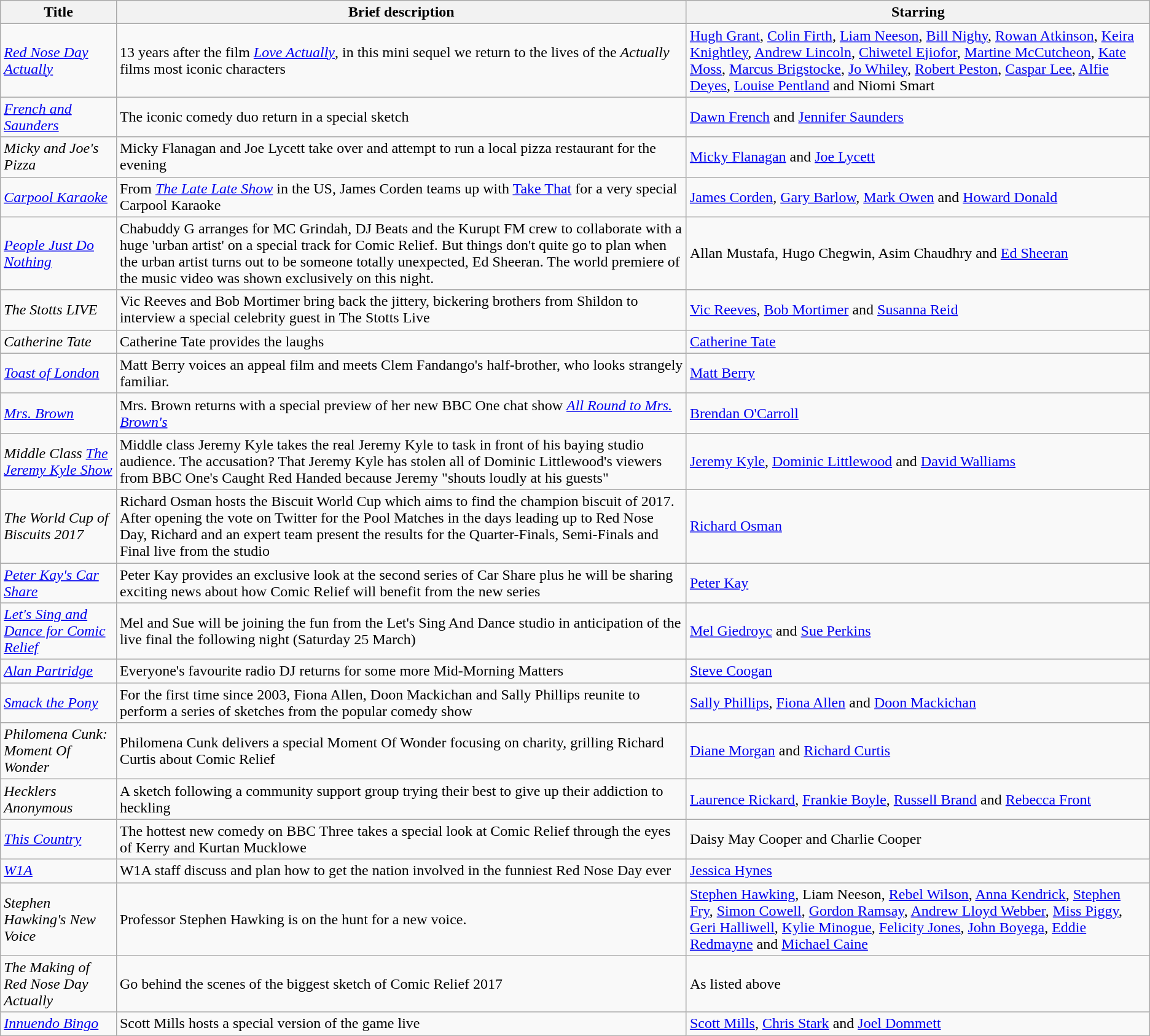<table class="wikitable">
<tr>
<th>Title</th>
<th>Brief description</th>
<th>Starring</th>
</tr>
<tr>
<td><em><a href='#'>Red Nose Day Actually</a></em></td>
<td>13 years after the film <em><a href='#'>Love Actually</a></em>, in this mini sequel we return to the lives of the <em>Actually</em> films most iconic characters</td>
<td><a href='#'>Hugh Grant</a>, <a href='#'>Colin Firth</a>, <a href='#'>Liam Neeson</a>, <a href='#'>Bill Nighy</a>, <a href='#'>Rowan Atkinson</a>, <a href='#'>Keira Knightley</a>, <a href='#'>Andrew Lincoln</a>, <a href='#'>Chiwetel Ejiofor</a>, <a href='#'>Martine McCutcheon</a>, <a href='#'>Kate Moss</a>, <a href='#'>Marcus Brigstocke</a>, <a href='#'>Jo Whiley</a>, <a href='#'>Robert Peston</a>, <a href='#'>Caspar Lee</a>, <a href='#'>Alfie Deyes</a>, <a href='#'>Louise Pentland</a> and Niomi Smart</td>
</tr>
<tr>
<td><em><a href='#'>French and Saunders</a></em></td>
<td>The iconic comedy duo return in a special sketch</td>
<td><a href='#'>Dawn French</a> and <a href='#'>Jennifer Saunders</a></td>
</tr>
<tr>
<td><em>Micky and Joe's Pizza</em></td>
<td>Micky Flanagan and Joe Lycett take over and attempt to run a local pizza restaurant for the evening</td>
<td><a href='#'>Micky Flanagan</a> and <a href='#'>Joe Lycett</a></td>
</tr>
<tr>
<td><em><a href='#'>Carpool Karaoke</a></em></td>
<td>From <em><a href='#'>The Late Late Show</a></em> in the US, James Corden teams up with <a href='#'>Take That</a> for a very special Carpool Karaoke</td>
<td><a href='#'>James Corden</a>, <a href='#'>Gary Barlow</a>, <a href='#'>Mark Owen</a> and <a href='#'>Howard Donald</a></td>
</tr>
<tr>
<td><em><a href='#'>People Just Do Nothing</a></em></td>
<td>Chabuddy G arranges for MC Grindah, DJ Beats and the Kurupt FM crew to collaborate with a huge 'urban artist' on a special track for Comic Relief. But things don't quite go to plan when the urban artist turns out to be someone totally unexpected, Ed Sheeran. The world premiere of the music video was shown exclusively on this night.</td>
<td>Allan Mustafa, Hugo Chegwin, Asim Chaudhry and <a href='#'>Ed Sheeran</a></td>
</tr>
<tr>
<td><em>The Stotts LIVE</em></td>
<td>Vic Reeves and Bob Mortimer bring back the jittery, bickering brothers from Shildon to interview a special celebrity guest in The Stotts Live</td>
<td><a href='#'>Vic Reeves</a>, <a href='#'>Bob Mortimer</a> and <a href='#'>Susanna Reid</a></td>
</tr>
<tr>
<td><em>Catherine Tate</em></td>
<td>Catherine Tate provides the laughs</td>
<td><a href='#'>Catherine Tate</a></td>
</tr>
<tr>
<td><em><a href='#'>Toast of London</a></em></td>
<td>Matt Berry voices an appeal film and meets Clem Fandango's half-brother, who looks strangely familiar.</td>
<td><a href='#'>Matt Berry</a></td>
</tr>
<tr>
<td><em><a href='#'>Mrs. Brown</a></em></td>
<td>Mrs. Brown returns with a special preview of her new BBC One chat show <em><a href='#'>All Round to Mrs. Brown's</a></em></td>
<td><a href='#'>Brendan O'Carroll</a></td>
</tr>
<tr>
<td><em>Middle Class <a href='#'>The Jeremy Kyle Show</a></em></td>
<td>Middle class Jeremy Kyle takes the real Jeremy Kyle to task in front of his baying studio audience. The accusation? That Jeremy Kyle has stolen all of Dominic Littlewood's viewers from BBC One's Caught Red Handed because Jeremy "shouts loudly at his guests"</td>
<td><a href='#'>Jeremy Kyle</a>, <a href='#'>Dominic Littlewood</a> and <a href='#'>David Walliams</a></td>
</tr>
<tr>
<td><em>The World Cup of Biscuits 2017</em></td>
<td>Richard Osman hosts the Biscuit World Cup which aims to find the champion biscuit of 2017. After opening the vote on Twitter for the Pool Matches in the days leading up to Red Nose Day, Richard and an expert team present the results for the Quarter-Finals, Semi-Finals and Final live from the studio</td>
<td><a href='#'>Richard Osman</a></td>
</tr>
<tr>
<td><em><a href='#'>Peter Kay's Car Share</a></em></td>
<td>Peter Kay provides an exclusive look at the second series of Car Share plus he will be sharing exciting news about how Comic Relief will benefit from the new series</td>
<td><a href='#'>Peter Kay</a></td>
</tr>
<tr>
<td><em><a href='#'>Let's Sing and Dance for Comic Relief</a></em></td>
<td>Mel and Sue will be joining the fun from the Let's Sing And Dance studio in anticipation of the live final the following night (Saturday 25 March)</td>
<td><a href='#'>Mel Giedroyc</a> and <a href='#'>Sue Perkins</a></td>
</tr>
<tr>
<td><em><a href='#'>Alan Partridge</a></em></td>
<td>Everyone's favourite radio DJ returns for some more Mid-Morning Matters</td>
<td><a href='#'>Steve Coogan</a></td>
</tr>
<tr>
<td><em><a href='#'>Smack the Pony</a></em></td>
<td>For the first time since 2003, Fiona Allen, Doon Mackichan and Sally Phillips reunite to perform a series of sketches from the popular comedy show</td>
<td><a href='#'>Sally Phillips</a>, <a href='#'>Fiona Allen</a> and <a href='#'>Doon Mackichan</a></td>
</tr>
<tr>
<td><em>Philomena Cunk: Moment Of Wonder</em></td>
<td>Philomena Cunk delivers a special Moment Of Wonder focusing on charity, grilling Richard Curtis about Comic Relief</td>
<td><a href='#'>Diane Morgan</a> and <a href='#'>Richard Curtis</a></td>
</tr>
<tr>
<td><em>Hecklers Anonymous</em></td>
<td>A sketch following a community support group trying their best to give up their addiction to heckling</td>
<td><a href='#'>Laurence Rickard</a>, <a href='#'>Frankie Boyle</a>, <a href='#'>Russell Brand</a> and <a href='#'>Rebecca Front</a></td>
</tr>
<tr>
<td><em><a href='#'>This Country</a></em></td>
<td>The hottest new comedy on BBC Three takes a special look at Comic Relief through the eyes of Kerry and Kurtan Mucklowe</td>
<td>Daisy May Cooper and Charlie Cooper</td>
</tr>
<tr>
<td><em><a href='#'>W1A</a></em></td>
<td>W1A staff discuss and plan how to get the nation involved in the funniest Red Nose Day ever</td>
<td><a href='#'>Jessica Hynes</a></td>
</tr>
<tr>
<td><em>Stephen Hawking's New Voice</em></td>
<td>Professor Stephen Hawking is on the hunt for a new voice.</td>
<td><a href='#'>Stephen Hawking</a>, Liam Neeson, <a href='#'>Rebel Wilson</a>, <a href='#'>Anna Kendrick</a>, <a href='#'>Stephen Fry</a>, <a href='#'>Simon Cowell</a>, <a href='#'>Gordon Ramsay</a>, <a href='#'>Andrew Lloyd Webber</a>, <a href='#'>Miss Piggy</a>, <a href='#'>Geri Halliwell</a>, <a href='#'>Kylie Minogue</a>, <a href='#'>Felicity Jones</a>, <a href='#'>John Boyega</a>, <a href='#'>Eddie Redmayne</a> and <a href='#'>Michael Caine</a></td>
</tr>
<tr>
<td><em>The Making of Red Nose Day Actually</em></td>
<td>Go behind the scenes of the biggest sketch of Comic Relief 2017</td>
<td>As listed above</td>
</tr>
<tr>
<td><em><a href='#'>Innuendo Bingo</a></em></td>
<td>Scott Mills hosts a special version of the game live</td>
<td><a href='#'>Scott Mills</a>, <a href='#'>Chris Stark</a> and <a href='#'>Joel Dommett</a></td>
</tr>
</table>
